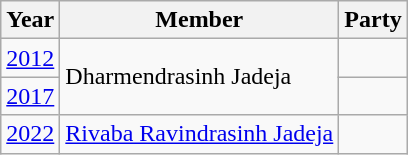<table class="wikitable sortable">
<tr>
<th>Year</th>
<th>Member</th>
<th colspan="2">Party</th>
</tr>
<tr>
<td><a href='#'>2012</a></td>
<td rowspan="2">Dharmendrasinh Jadeja</td>
<td></td>
</tr>
<tr>
<td><a href='#'>2017</a></td>
<td></td>
</tr>
<tr>
<td><a href='#'>2022</a></td>
<td><a href='#'>Rivaba Ravindrasinh Jadeja</a></td>
</tr>
</table>
